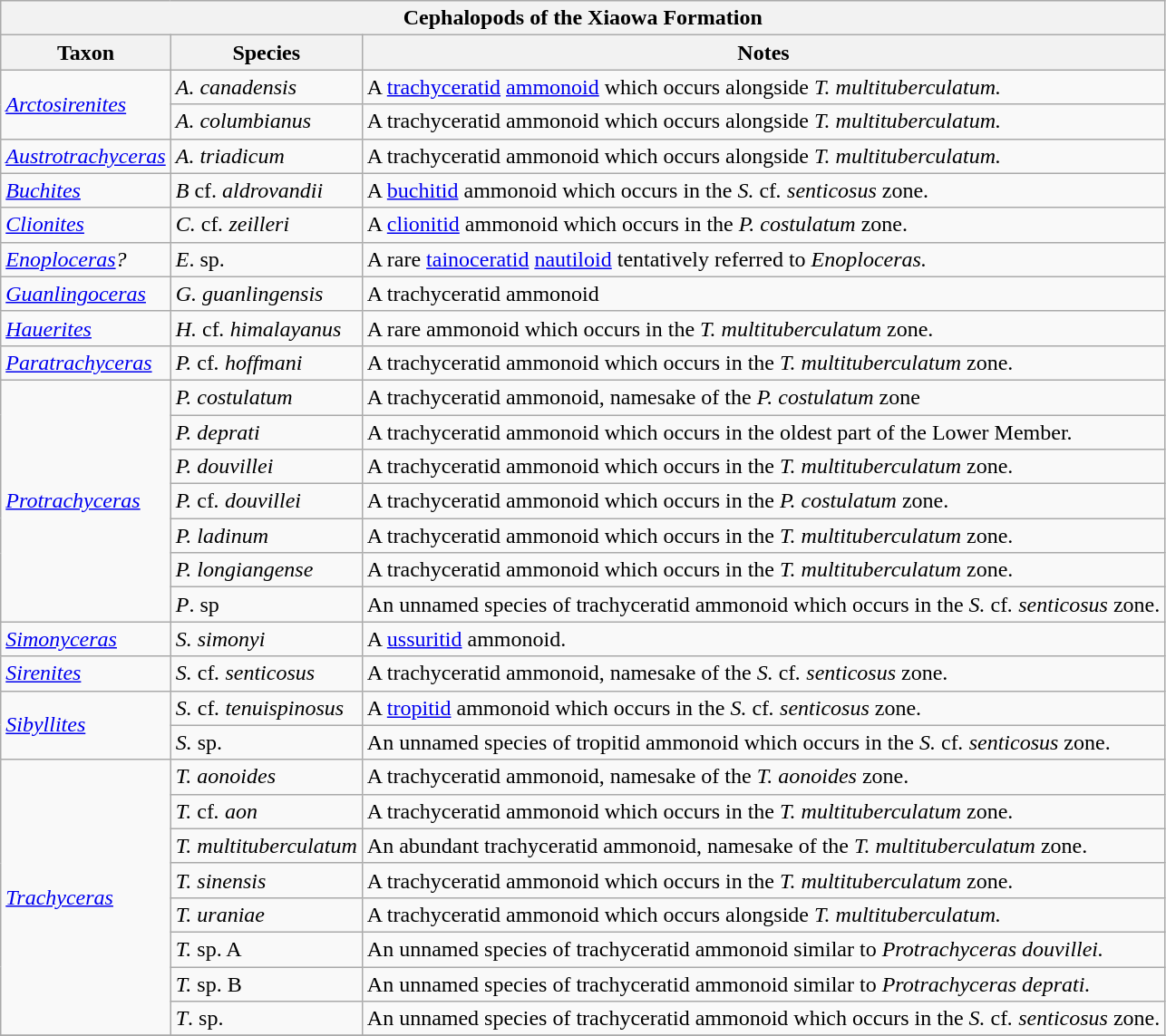<table class="wikitable" align="center">
<tr>
<th colspan="3" align="center"><strong>Cephalopods of the Xiaowa Formation</strong></th>
</tr>
<tr>
<th>Taxon</th>
<th>Species</th>
<th>Notes</th>
</tr>
<tr>
<td rowspan="2"><em><a href='#'>Arctosirenites</a></em></td>
<td><em>A. canadensis</em></td>
<td>A <a href='#'>trachyceratid</a> <a href='#'>ammonoid</a> which occurs alongside <em>T. multituberculatum.</em></td>
</tr>
<tr>
<td><em>A. columbianus</em></td>
<td>A trachyceratid ammonoid which occurs alongside <em>T. multituberculatum.</em></td>
</tr>
<tr>
<td><em><a href='#'>Austrotrachyceras</a></em></td>
<td><em>A. triadicum</em></td>
<td>A trachyceratid ammonoid which occurs alongside <em>T. multituberculatum.</em></td>
</tr>
<tr>
<td><em><a href='#'>Buchites</a></em></td>
<td><em>B</em> cf. <em>aldrovandii</em></td>
<td>A <a href='#'>buchitid</a> ammonoid which occurs in the <em>S.</em> cf<em>. senticosus</em> zone.</td>
</tr>
<tr>
<td><em><a href='#'>Clionites</a></em></td>
<td><em>C.</em> cf<em>. zeilleri</em></td>
<td>A <a href='#'>clionitid</a> ammonoid which occurs in the <em>P. costulatum</em> zone.</td>
</tr>
<tr>
<td><em><a href='#'>Enoploceras</a>?</em></td>
<td><em>E</em>. sp.</td>
<td>A rare <a href='#'>tainoceratid</a> <a href='#'>nautiloid</a> tentatively referred to <em>Enoploceras.</em></td>
</tr>
<tr>
<td><em><a href='#'>Guanlingoceras</a></em></td>
<td><em>G. guanlingensis</em></td>
<td>A trachyceratid ammonoid</td>
</tr>
<tr>
<td><em><a href='#'>Hauerites</a></em></td>
<td><em>H.</em> cf<em>. himalayanus</em></td>
<td>A rare ammonoid which occurs in the <em>T. multituberculatum</em> zone.</td>
</tr>
<tr>
<td><em><a href='#'>Paratrachyceras</a></em></td>
<td><em>P.</em> cf<em>. hoffmani</em></td>
<td>A trachyceratid ammonoid which occurs in the <em>T. multituberculatum</em> zone.</td>
</tr>
<tr>
<td rowspan="7"><em><a href='#'>Protrachyceras</a></em></td>
<td><em>P. costulatum</em></td>
<td>A trachyceratid ammonoid, namesake of the <em>P. costulatum</em> zone</td>
</tr>
<tr>
<td><em>P. deprati</em></td>
<td>A trachyceratid ammonoid which occurs in the oldest part of the Lower Member.</td>
</tr>
<tr>
<td><em>P. douvillei</em></td>
<td>A trachyceratid ammonoid which occurs in the <em>T. multituberculatum</em> zone.</td>
</tr>
<tr>
<td><em>P.</em> cf<em>. douvillei</em></td>
<td>A trachyceratid ammonoid which occurs in the <em>P. costulatum</em> zone.</td>
</tr>
<tr>
<td><em>P. ladinum</em></td>
<td>A trachyceratid ammonoid which occurs in the <em>T. multituberculatum</em> zone.</td>
</tr>
<tr>
<td><em>P. longiangense</em></td>
<td>A trachyceratid ammonoid which occurs in the <em>T. multituberculatum</em> zone.</td>
</tr>
<tr>
<td><em>P</em>. sp</td>
<td>An unnamed species of trachyceratid ammonoid which occurs in the <em>S.</em> cf<em>. senticosus</em> zone.</td>
</tr>
<tr>
<td><em><a href='#'>Simonyceras</a></em></td>
<td><em>S. simonyi</em></td>
<td>A <a href='#'>ussuritid</a> ammonoid.</td>
</tr>
<tr>
<td><em><a href='#'>Sirenites</a></em></td>
<td><em>S.</em> cf<em>. senticosus</em></td>
<td>A trachyceratid ammonoid, namesake of the <em>S.</em> cf<em>. senticosus</em> zone.</td>
</tr>
<tr>
<td rowspan="2"><em><a href='#'>Sibyllites</a></em></td>
<td><em>S.</em> cf<em>. tenuispinosus</em></td>
<td>A <a href='#'>tropitid</a> ammonoid which occurs in the <em>S.</em> cf<em>. senticosus</em> zone.</td>
</tr>
<tr>
<td><em>S.</em> sp.</td>
<td>An unnamed species of tropitid ammonoid which occurs in the <em>S.</em> cf<em>. senticosus</em> zone.</td>
</tr>
<tr>
<td rowspan="8"><em><a href='#'>Trachyceras</a></em></td>
<td><em>T. aonoides</em></td>
<td>A trachyceratid ammonoid, namesake of the <em>T. aonoides</em> zone.</td>
</tr>
<tr>
<td><em>T.</em> cf<em>. aon</em></td>
<td>A trachyceratid ammonoid which occurs in the <em>T. multituberculatum</em> zone.</td>
</tr>
<tr>
<td><em>T. multituberculatum</em></td>
<td>An abundant trachyceratid ammonoid, namesake of the <em>T. multituberculatum</em> zone.</td>
</tr>
<tr>
<td><em>T. sinensis</em></td>
<td>A trachyceratid ammonoid which occurs in the <em>T. multituberculatum</em> zone.</td>
</tr>
<tr>
<td><em>T. uraniae</em></td>
<td>A trachyceratid ammonoid which occurs alongside <em>T. multituberculatum.</em></td>
</tr>
<tr>
<td><em>T.</em> sp. A</td>
<td>An unnamed species of trachyceratid ammonoid similar to <em>Protrachyceras douvillei.</em></td>
</tr>
<tr>
<td><em>T.</em> sp. B</td>
<td>An unnamed species of trachyceratid ammonoid similar to <em>Protrachyceras deprati.</em></td>
</tr>
<tr>
<td><em>T</em>. sp.</td>
<td>An unnamed species of trachyceratid ammonoid which occurs in the <em>S.</em> cf<em>. senticosus</em> zone.</td>
</tr>
<tr>
</tr>
</table>
